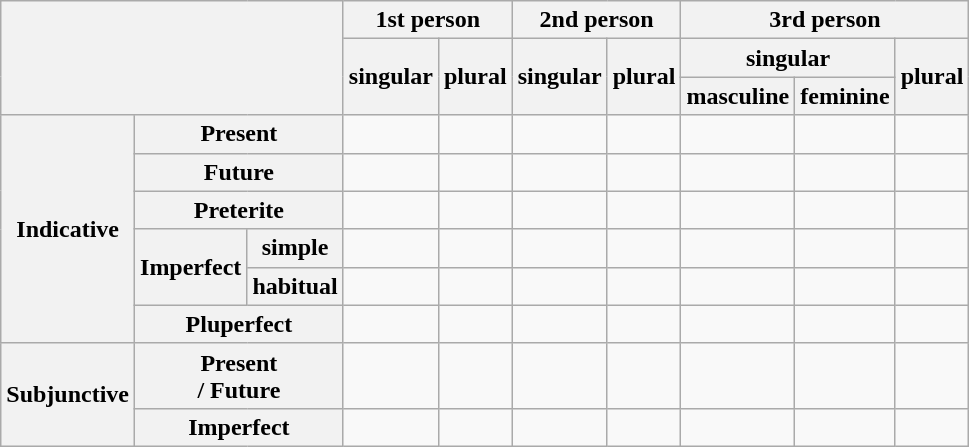<table class="wikitable">
<tr>
<th rowspan="3" colspan="3"></th>
<th colspan="2">1st person</th>
<th colspan="2">2nd person</th>
<th colspan="3">3rd person</th>
</tr>
<tr>
<th rowspan="2">singular</th>
<th rowspan="2">plural</th>
<th rowspan="2">singular</th>
<th rowspan="2">plural</th>
<th colspan="2">singular</th>
<th rowspan="2">plural</th>
</tr>
<tr>
<th>masculine</th>
<th>feminine</th>
</tr>
<tr>
<th rowspan="6">Indicative</th>
<th colspan="2">Present</th>
<td></td>
<td></td>
<td></td>
<td></td>
<td></td>
<td></td>
<td></td>
</tr>
<tr>
<th colspan="2">Future</th>
<td></td>
<td></td>
<td></td>
<td></td>
<td></td>
<td></td>
<td></td>
</tr>
<tr>
<th colspan="2">Preterite</th>
<td></td>
<td></td>
<td></td>
<td></td>
<td></td>
<td></td>
<td></td>
</tr>
<tr>
<th rowspan="2">Imperfect</th>
<th>simple</th>
<td></td>
<td></td>
<td></td>
<td></td>
<td></td>
<td></td>
<td></td>
</tr>
<tr>
<th>habitual</th>
<td></td>
<td></td>
<td></td>
<td></td>
<td></td>
<td></td>
<td></td>
</tr>
<tr>
<th colspan="2">Pluperfect</th>
<td></td>
<td></td>
<td></td>
<td></td>
<td></td>
<td></td>
<td></td>
</tr>
<tr>
<th rowspan="2">Subjunctive</th>
<th colspan="2">Present<br>/ Future</th>
<td></td>
<td></td>
<td></td>
<td></td>
<td></td>
<td></td>
<td></td>
</tr>
<tr>
<th colspan="2">Imperfect</th>
<td></td>
<td></td>
<td></td>
<td></td>
<td></td>
<td></td>
<td></td>
</tr>
</table>
